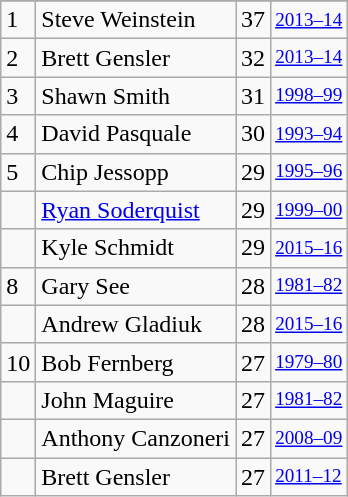<table class="wikitable">
<tr>
</tr>
<tr>
<td>1</td>
<td>Steve Weinstein</td>
<td>37</td>
<td style="font-size:80%;"><a href='#'>2013–14</a></td>
</tr>
<tr>
<td>2</td>
<td>Brett Gensler</td>
<td>32</td>
<td style="font-size:80%;"><a href='#'>2013–14</a></td>
</tr>
<tr>
<td>3</td>
<td>Shawn Smith</td>
<td>31</td>
<td style="font-size:80%;"><a href='#'>1998–99</a></td>
</tr>
<tr>
<td>4</td>
<td>David Pasquale</td>
<td>30</td>
<td style="font-size:80%;"><a href='#'>1993–94</a></td>
</tr>
<tr>
<td>5</td>
<td>Chip Jessopp</td>
<td>29</td>
<td style="font-size:80%;"><a href='#'>1995–96</a></td>
</tr>
<tr>
<td></td>
<td><a href='#'>Ryan Soderquist</a></td>
<td>29</td>
<td style="font-size:80%;"><a href='#'>1999–00</a></td>
</tr>
<tr>
<td></td>
<td>Kyle Schmidt</td>
<td>29</td>
<td style="font-size:80%;"><a href='#'>2015–16</a></td>
</tr>
<tr>
<td>8</td>
<td>Gary See</td>
<td>28</td>
<td style="font-size:80%;"><a href='#'>1981–82</a></td>
</tr>
<tr>
<td></td>
<td>Andrew Gladiuk</td>
<td>28</td>
<td style="font-size:80%;"><a href='#'>2015–16</a></td>
</tr>
<tr>
<td>10</td>
<td>Bob Fernberg</td>
<td>27</td>
<td style="font-size:80%;"><a href='#'>1979–80</a></td>
</tr>
<tr>
<td></td>
<td>John Maguire</td>
<td>27</td>
<td style="font-size:80%;"><a href='#'>1981–82</a></td>
</tr>
<tr>
<td></td>
<td>Anthony Canzoneri</td>
<td>27</td>
<td style="font-size:80%;"><a href='#'>2008–09</a></td>
</tr>
<tr>
<td></td>
<td>Brett Gensler</td>
<td>27</td>
<td style="font-size:80%;"><a href='#'>2011–12</a></td>
</tr>
</table>
